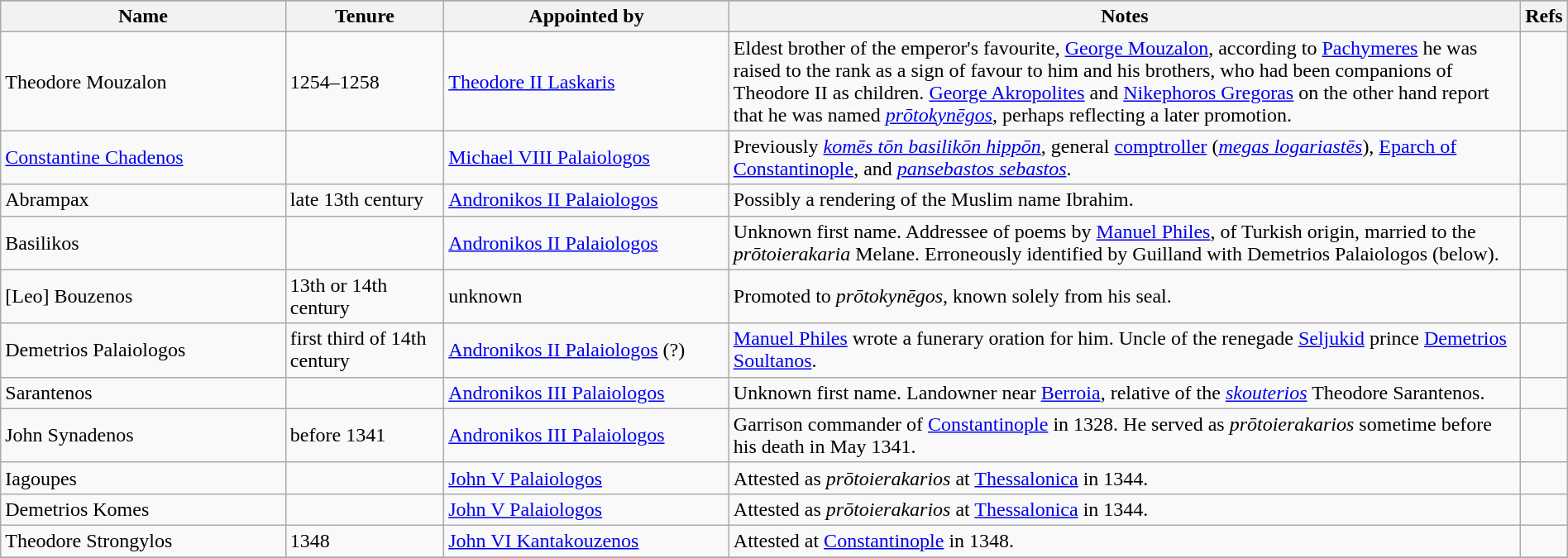<table class="wikitable"  width="100%">
<tr bgcolor="#FFDEAD">
</tr>
<tr>
<th width="18%">Name</th>
<th width="10%">Tenure</th>
<th width="18%">Appointed by</th>
<th width="50%">Notes</th>
<th width="2%">Refs</th>
</tr>
<tr>
<td>Theodore Mouzalon</td>
<td>1254–1258</td>
<td><a href='#'>Theodore II Laskaris</a></td>
<td>Eldest brother of the emperor's favourite, <a href='#'>George Mouzalon</a>, according to <a href='#'>Pachymeres</a> he was raised to the rank as a sign of favour to him and his brothers, who had been companions of Theodore II as children. <a href='#'>George Akropolites</a> and <a href='#'>Nikephoros Gregoras</a> on the other hand report that he was named <em><a href='#'>prōtokynēgos</a></em>, perhaps reflecting a later promotion.</td>
<td></td>
</tr>
<tr>
<td><a href='#'>Constantine Chadenos</a></td>
<td></td>
<td><a href='#'>Michael VIII Palaiologos</a></td>
<td>Previously <em><a href='#'>komēs tōn basilikōn hippōn</a></em>, general <a href='#'>comptroller</a> (<em><a href='#'>megas logariastēs</a></em>), <a href='#'>Eparch of Constantinople</a>, and <em><a href='#'>pansebastos sebastos</a></em>.</td>
<td></td>
</tr>
<tr>
<td>Abrampax</td>
<td>late 13th century</td>
<td><a href='#'>Andronikos II Palaiologos</a></td>
<td>Possibly a rendering of the Muslim name Ibrahim.</td>
<td></td>
</tr>
<tr>
<td>Basilikos</td>
<td></td>
<td><a href='#'>Andronikos II Palaiologos</a></td>
<td>Unknown first name. Addressee of poems by <a href='#'>Manuel Philes</a>, of Turkish origin, married to the <em>prōtoierakaria</em> Melane. Erroneously identified by Guilland with Demetrios Palaiologos (below).</td>
<td></td>
</tr>
<tr>
<td>[Leo] Bouzenos</td>
<td>13th or 14th century</td>
<td>unknown</td>
<td>Promoted to <em>prōtokynēgos</em>, known solely from his seal.</td>
<td></td>
</tr>
<tr>
<td>Demetrios Palaiologos</td>
<td>first third of 14th century</td>
<td><a href='#'>Andronikos II Palaiologos</a> (?)</td>
<td><a href='#'>Manuel Philes</a> wrote a funerary oration for him. Uncle of the renegade <a href='#'>Seljukid</a> prince <a href='#'>Demetrios Soultanos</a>.</td>
<td></td>
</tr>
<tr>
<td>Sarantenos</td>
<td></td>
<td><a href='#'>Andronikos III Palaiologos</a></td>
<td>Unknown first name. Landowner near <a href='#'>Berroia</a>, relative of the <em><a href='#'>skouterios</a></em> Theodore Sarantenos.</td>
<td></td>
</tr>
<tr>
<td>John Synadenos</td>
<td>before 1341</td>
<td><a href='#'>Andronikos III Palaiologos</a></td>
<td>Garrison commander of <a href='#'>Constantinople</a> in 1328. He served as <em>prōtoierakarios</em> sometime before his death in May 1341.</td>
<td></td>
</tr>
<tr>
<td>Iagoupes</td>
<td></td>
<td><a href='#'>John V Palaiologos</a></td>
<td>Attested as <em>prōtoierakarios</em> at <a href='#'>Thessalonica</a> in 1344.</td>
<td></td>
</tr>
<tr>
<td>Demetrios Komes</td>
<td></td>
<td><a href='#'>John V Palaiologos</a></td>
<td>Attested as <em>prōtoierakarios</em> at <a href='#'>Thessalonica</a> in 1344.</td>
<td></td>
</tr>
<tr>
<td>Theodore Strongylos</td>
<td>1348</td>
<td><a href='#'>John VI Kantakouzenos</a></td>
<td>Attested at <a href='#'>Constantinople</a> in 1348.</td>
<td></td>
</tr>
<tr>
</tr>
</table>
